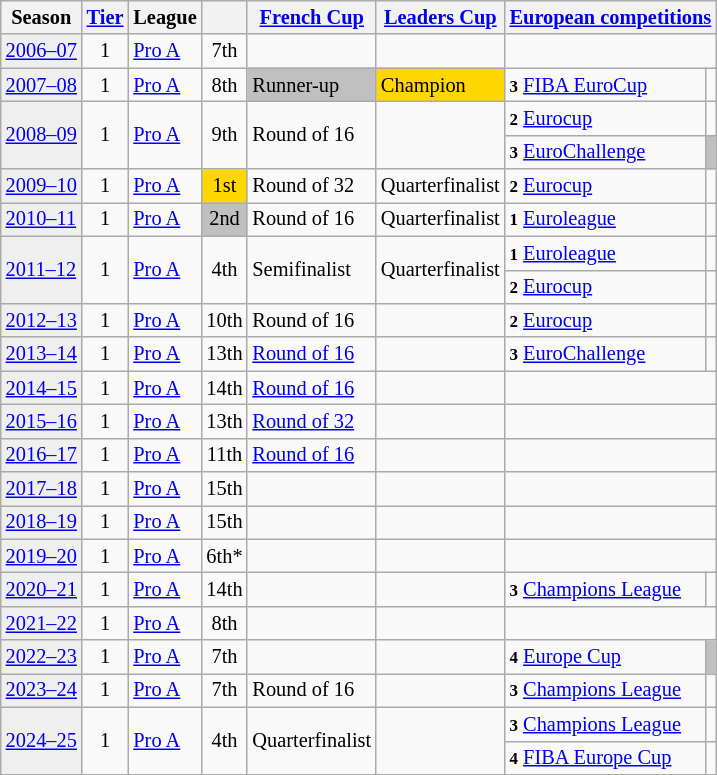<table class="wikitable" style="font-size:85%">
<tr>
<th>Season</th>
<th><a href='#'>Tier</a></th>
<th>League</th>
<th></th>
<th><a href='#'>French Cup</a></th>
<th><a href='#'>Leaders Cup</a></th>
<th colspan=2><a href='#'>European competitions</a></th>
</tr>
<tr>
<td style="background:#efefef;"><a href='#'>2006–07</a></td>
<td align="center">1</td>
<td><a href='#'>Pro A</a></td>
<td align="center">7th</td>
<td></td>
<td></td>
<td colspan=2></td>
</tr>
<tr>
<td style="background:#efefef;"><a href='#'>2007–08</a></td>
<td align="center">1</td>
<td><a href='#'>Pro A</a></td>
<td align="center">8th</td>
<td style="background:silver">Runner-up</td>
<td style="background:gold">Champion</td>
<td><small><strong>3</strong></small> <a href='#'>FIBA EuroCup</a></td>
<td align=center></td>
</tr>
<tr>
<td rowspan=2 style="background:#efefef;"><a href='#'>2008–09</a></td>
<td rowspan=2 align="center">1</td>
<td rowspan=2><a href='#'>Pro A</a></td>
<td rowspan=2 align="center">9th</td>
<td rowspan=2>Round of 16</td>
<td rowspan=2></td>
<td><small><strong>2</strong></small> <a href='#'>Eurocup</a></td>
<td align=center></td>
</tr>
<tr>
<td><small><strong>3</strong></small> <a href='#'>EuroChallenge</a></td>
<td bgcolor=silver align=center></td>
</tr>
<tr>
<td style="background:#efefef;"><a href='#'>2009–10</a></td>
<td align="center">1</td>
<td><a href='#'>Pro A</a></td>
<td style="background:gold" align="center">1st</td>
<td>Round of 32</td>
<td>Quarterfinalist</td>
<td><small><strong>2</strong></small> <a href='#'>Eurocup</a></td>
<td align=center></td>
</tr>
<tr>
<td style="background:#efefef;"><a href='#'>2010–11</a></td>
<td align="center">1</td>
<td><a href='#'>Pro A</a></td>
<td style="background:silver" align="center">2nd</td>
<td>Round of 16</td>
<td>Quarterfinalist</td>
<td><small><strong>1</strong></small> <a href='#'>Euroleague</a></td>
<td align=center></td>
</tr>
<tr>
<td rowspan=2 style="background:#efefef;"><a href='#'>2011–12</a></td>
<td rowspan=2 align="center">1</td>
<td rowspan=2><a href='#'>Pro A</a></td>
<td rowspan=2 align="center">4th</td>
<td rowspan=2>Semifinalist</td>
<td rowspan=2>Quarterfinalist</td>
<td><small><strong>1</strong></small> <a href='#'>Euroleague</a></td>
<td align=center></td>
</tr>
<tr>
<td><small><strong>2</strong></small> <a href='#'>Eurocup</a></td>
<td align=center></td>
</tr>
<tr>
<td style="background:#efefef;"><a href='#'>2012–13</a></td>
<td align="center">1</td>
<td><a href='#'>Pro A</a></td>
<td align="center">10th</td>
<td>Round of 16</td>
<td></td>
<td><small><strong>2</strong></small> <a href='#'>Eurocup</a></td>
<td align=center></td>
</tr>
<tr>
<td style="background:#efefef;"><a href='#'>2013–14</a></td>
<td align="center">1</td>
<td><a href='#'>Pro A</a></td>
<td align="center">13th</td>
<td><a href='#'>Round of 16</a></td>
<td></td>
<td><small><strong>3</strong></small> <a href='#'>EuroChallenge</a></td>
<td align=center></td>
</tr>
<tr>
<td style="background:#efefef;"><a href='#'>2014–15</a></td>
<td align="center">1</td>
<td><a href='#'>Pro A</a></td>
<td align="center">14th</td>
<td><a href='#'>Round of 16</a></td>
<td></td>
<td colspan=2></td>
</tr>
<tr>
<td style="background:#efefef;"><a href='#'>2015–16</a></td>
<td align="center">1</td>
<td><a href='#'>Pro A</a></td>
<td align="center">13th</td>
<td><a href='#'>Round of 32</a></td>
<td></td>
<td colspan=2></td>
</tr>
<tr>
<td style="background:#efefef;"><a href='#'>2016–17</a></td>
<td align="center">1</td>
<td><a href='#'>Pro A</a></td>
<td align="center">11th</td>
<td><a href='#'>Round of 16</a></td>
<td></td>
<td colspan=2></td>
</tr>
<tr>
<td style="background:#efefef;"><a href='#'>2017–18</a></td>
<td align="center">1</td>
<td><a href='#'>Pro A</a></td>
<td align="center">15th</td>
<td></td>
<td></td>
<td colspan=2></td>
</tr>
<tr>
<td style="background:#efefef;"><a href='#'>2018–19</a></td>
<td align="center">1</td>
<td><a href='#'>Pro A</a></td>
<td align="center">15th</td>
<td></td>
<td></td>
<td colspan=2></td>
</tr>
<tr>
<td style="background:#efefef;"><a href='#'>2019–20</a></td>
<td align="center">1</td>
<td><a href='#'>Pro A</a></td>
<td align="center">6th*</td>
<td></td>
<td></td>
<td colspan=2></td>
</tr>
<tr>
<td style="background:#efefef;"><a href='#'>2020–21</a></td>
<td align="center">1</td>
<td><a href='#'>Pro A</a></td>
<td align="center">14th</td>
<td></td>
<td></td>
<td><small><strong>3</strong></small> <a href='#'>Champions League</a></td>
<td align=center></td>
</tr>
<tr>
<td style="background:#efefef;"><a href='#'>2021–22</a></td>
<td align="center">1</td>
<td><a href='#'>Pro A</a></td>
<td align="center">8th</td>
<td></td>
<td></td>
<td colspan=2></td>
</tr>
<tr>
<td style="background:#efefef;"><a href='#'>2022–23</a></td>
<td align="center">1</td>
<td><a href='#'>Pro A</a></td>
<td align="center">7th</td>
<td></td>
<td></td>
<td><small><strong>4</strong></small> <a href='#'>Europe Cup</a></td>
<td bgcolor=silver align=center></td>
</tr>
<tr>
<td style="background:#efefef;"><a href='#'>2023–24</a></td>
<td align="center">1</td>
<td><a href='#'>Pro A</a></td>
<td align="center">7th</td>
<td>Round of 16</td>
<td></td>
<td><small><strong>3</strong></small> <a href='#'>Champions League</a></td>
<td></td>
</tr>
<tr>
<td rowspan=2 style="background:#efefef;"><a href='#'>2024–25</a></td>
<td rowspan=2  align="center">1</td>
<td rowspan=2><a href='#'>Pro A</a></td>
<td rowspan=2  align="center">4th</td>
<td rowspan=2>Quarterfinalist</td>
<td rowspan=2></td>
<td><small><strong>3</strong></small> <a href='#'>Champions League</a></td>
<td></td>
</tr>
<tr>
<td><small><strong>4</strong></small> <a href='#'>FIBA Europe Cup</a></td>
<td></td>
</tr>
</table>
